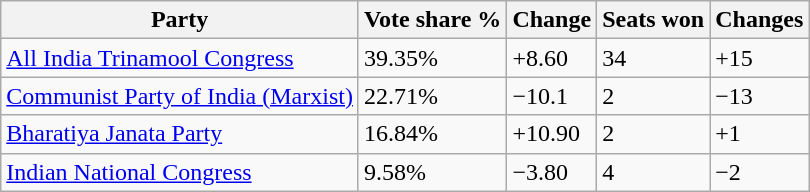<table class="wikitable sortable">
<tr>
<th>Party</th>
<th>Vote share %</th>
<th>Change</th>
<th>Seats won</th>
<th>Changes</th>
</tr>
<tr>
<td><a href='#'>All India Trinamool Congress</a></td>
<td>39.35%</td>
<td>+8.60</td>
<td>34</td>
<td>+15</td>
</tr>
<tr>
<td><a href='#'>Communist Party of India (Marxist)</a></td>
<td>22.71%</td>
<td>−10.1</td>
<td>2</td>
<td>−13</td>
</tr>
<tr>
<td><a href='#'>Bharatiya Janata Party</a></td>
<td>16.84%</td>
<td>+10.90</td>
<td>2</td>
<td>+1</td>
</tr>
<tr>
<td><a href='#'>Indian National Congress</a></td>
<td>9.58%</td>
<td>−3.80</td>
<td>4</td>
<td>−2</td>
</tr>
</table>
